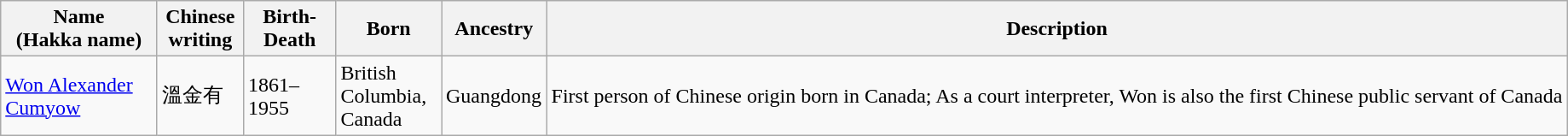<table class="wikitable">
<tr>
<th width="115">Name<br>(Hakka name)</th>
<th width="60">Chinese writing</th>
<th width="65">Birth-Death</th>
<th width="75">Born</th>
<th width="75">Ancestry</th>
<th>Description</th>
</tr>
<tr>
<td><a href='#'>Won Alexander Cumyow</a></td>
<td>溫金有</td>
<td>1861–1955</td>
<td>British Columbia, Canada</td>
<td>Guangdong</td>
<td>First person of Chinese origin born in Canada; As a court interpreter, Won is also the first Chinese public servant of Canada</td>
</tr>
</table>
